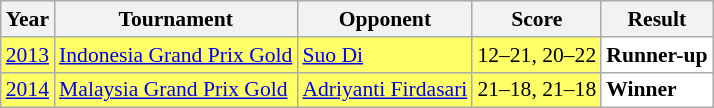<table class="sortable wikitable" style="font-size: 90%;">
<tr>
<th>Year</th>
<th>Tournament</th>
<th>Opponent</th>
<th>Score</th>
<th>Result</th>
</tr>
<tr style="background:#FFFF67">
<td align="center"><a href='#'>2013</a></td>
<td align="left"><a href='#'>Indonesia Grand Prix Gold</a></td>
<td align="left"> <a href='#'>Suo Di</a></td>
<td align="left">12–21, 20–22</td>
<td style="text-align:left; background:white"> <strong>Runner-up</strong></td>
</tr>
<tr style="background:#FFFF67">
<td align="center"><a href='#'>2014</a></td>
<td align="left"><a href='#'>Malaysia Grand Prix Gold</a></td>
<td align="left"> <a href='#'>Adriyanti Firdasari</a></td>
<td align="left">21–18, 21–18</td>
<td style="text-align:left; background:white"> <strong>Winner</strong></td>
</tr>
</table>
